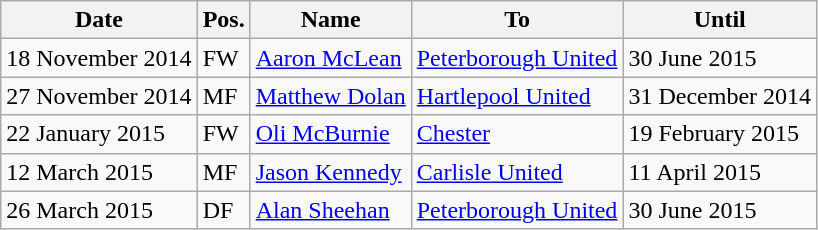<table class="wikitable">
<tr>
<th>Date</th>
<th>Pos.</th>
<th>Name</th>
<th>To</th>
<th>Until</th>
</tr>
<tr>
<td>18 November 2014</td>
<td>FW</td>
<td> <a href='#'>Aaron McLean</a></td>
<td> <a href='#'>Peterborough United</a></td>
<td>30 June 2015</td>
</tr>
<tr>
<td>27 November 2014</td>
<td>MF</td>
<td> <a href='#'>Matthew Dolan</a></td>
<td> <a href='#'>Hartlepool United</a></td>
<td>31 December 2014</td>
</tr>
<tr>
<td>22 January 2015</td>
<td>FW</td>
<td> <a href='#'>Oli McBurnie</a></td>
<td> <a href='#'>Chester</a></td>
<td>19 February 2015</td>
</tr>
<tr>
<td>12 March 2015</td>
<td>MF</td>
<td> <a href='#'>Jason Kennedy</a></td>
<td> <a href='#'>Carlisle United</a></td>
<td>11 April 2015</td>
</tr>
<tr>
<td>26 March 2015</td>
<td>DF</td>
<td> <a href='#'>Alan Sheehan</a></td>
<td> <a href='#'>Peterborough United</a></td>
<td>30 June 2015</td>
</tr>
</table>
